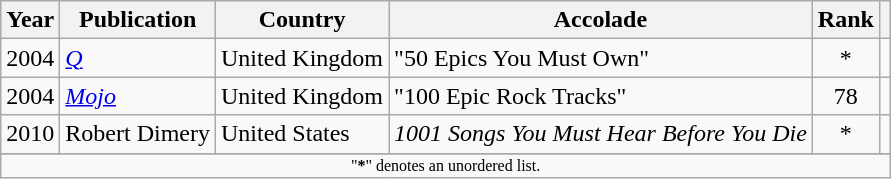<table class="wikitable sortable" style="margin:0em 1em 1em 0pt">
<tr>
<th>Year</th>
<th>Publication</th>
<th>Country</th>
<th>Accolade</th>
<th>Rank</th>
<th class=unsortable></th>
</tr>
<tr>
<td align=center>2004</td>
<td><em><a href='#'>Q</a></em></td>
<td>United Kingdom</td>
<td>"50 Epics You Must Own"</td>
<td align=center>*</td>
<td></td>
</tr>
<tr>
<td align=center>2004</td>
<td><em><a href='#'>Mojo</a></em></td>
<td>United Kingdom</td>
<td>"100 Epic Rock Tracks"</td>
<td align=center>78</td>
<td></td>
</tr>
<tr>
<td align=center>2010</td>
<td>Robert Dimery</td>
<td>United States</td>
<td><em>1001 Songs You Must Hear Before You Die</em></td>
<td align=center>*</td>
<td></td>
</tr>
<tr>
</tr>
<tr class="sortbottom">
<td colspan=6 style=font-size:8pt; align=center>"<strong>*</strong>" denotes an unordered list.</td>
</tr>
</table>
